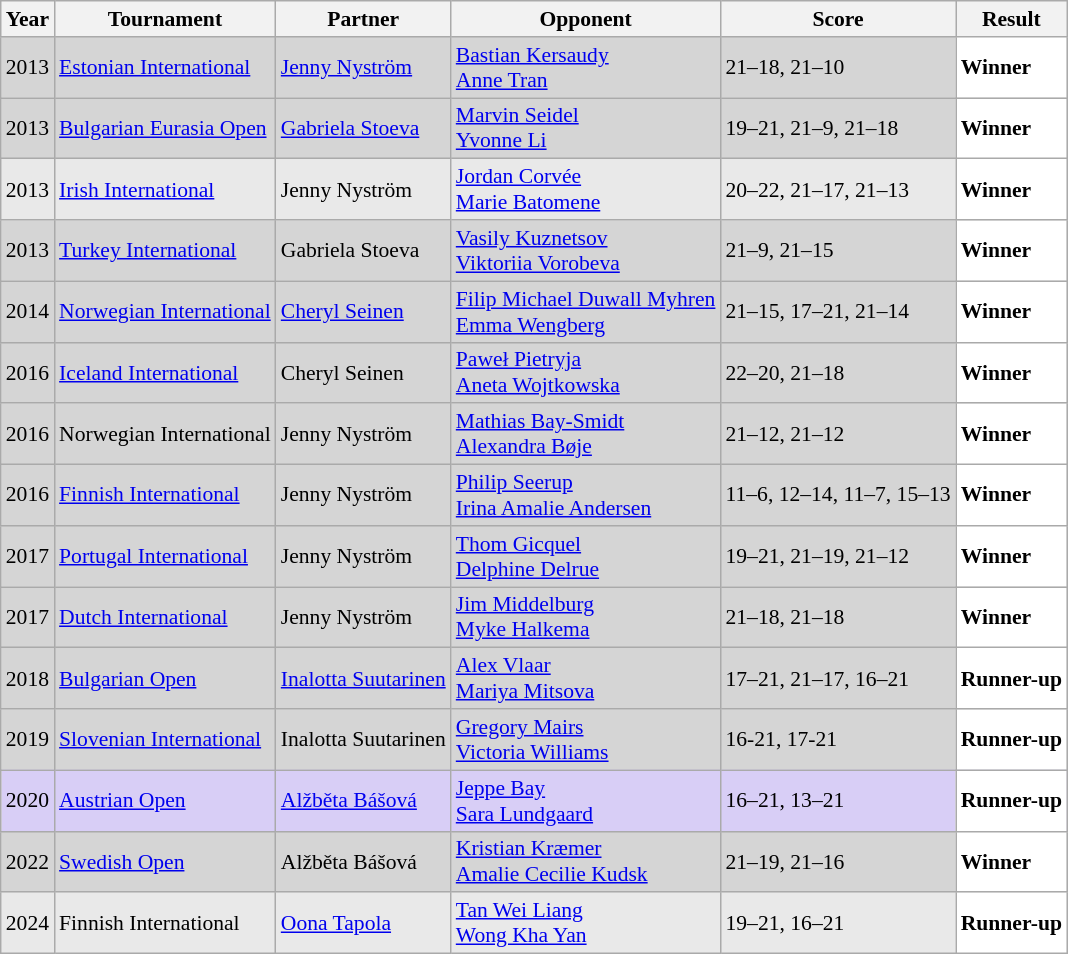<table class="sortable wikitable" style="font-size: 90%;">
<tr>
<th>Year</th>
<th>Tournament</th>
<th>Partner</th>
<th>Opponent</th>
<th>Score</th>
<th>Result</th>
</tr>
<tr style="background:#D5D5D5">
<td align="center">2013</td>
<td align="left"><a href='#'>Estonian International</a></td>
<td align="left"> <a href='#'>Jenny Nyström</a></td>
<td align="left"> <a href='#'>Bastian Kersaudy</a><br> <a href='#'>Anne Tran</a></td>
<td align="left">21–18, 21–10</td>
<td style="text-align:left; background:white"> <strong>Winner</strong></td>
</tr>
<tr style="background:#D5D5D5">
<td align="center">2013</td>
<td align="left"><a href='#'>Bulgarian Eurasia Open</a></td>
<td align="left"> <a href='#'>Gabriela Stoeva</a></td>
<td align="left"> <a href='#'>Marvin Seidel</a><br> <a href='#'>Yvonne Li</a></td>
<td align="left">19–21, 21–9, 21–18</td>
<td style="text-align:left; background:white"> <strong>Winner</strong></td>
</tr>
<tr style="background:#E9E9E9">
<td align="center">2013</td>
<td align="left"><a href='#'>Irish International</a></td>
<td align="left"> Jenny Nyström</td>
<td align="left"> <a href='#'>Jordan Corvée</a><br> <a href='#'>Marie Batomene</a></td>
<td align="left">20–22, 21–17, 21–13</td>
<td style="text-align:left; background:white"> <strong>Winner</strong></td>
</tr>
<tr style="background:#D5D5D5">
<td align="center">2013</td>
<td align="left"><a href='#'>Turkey International</a></td>
<td align="left"> Gabriela Stoeva</td>
<td align="left"> <a href='#'>Vasily Kuznetsov</a><br> <a href='#'>Viktoriia Vorobeva</a></td>
<td align="left">21–9, 21–15</td>
<td style="text-align:left; background:white"> <strong>Winner</strong></td>
</tr>
<tr style="background:#D5D5D5">
<td align="center">2014</td>
<td align="left"><a href='#'>Norwegian International</a></td>
<td align="left"> <a href='#'>Cheryl Seinen</a></td>
<td align="left"> <a href='#'>Filip Michael Duwall Myhren</a><br> <a href='#'>Emma Wengberg</a></td>
<td align="left">21–15, 17–21, 21–14</td>
<td style="text-align:left; background:white"> <strong>Winner</strong></td>
</tr>
<tr style="background:#D5D5D5">
<td align="center">2016</td>
<td align="left"><a href='#'>Iceland International</a></td>
<td align="left"> Cheryl Seinen</td>
<td align="left"> <a href='#'>Paweł Pietryja</a><br> <a href='#'>Aneta Wojtkowska</a></td>
<td align="left">22–20, 21–18</td>
<td style="text-align:left; background:white"> <strong>Winner</strong></td>
</tr>
<tr style="background:#D5D5D5">
<td align="center">2016</td>
<td align="left">Norwegian International</td>
<td align="left"> Jenny Nyström</td>
<td align="left"> <a href='#'>Mathias Bay-Smidt</a><br> <a href='#'>Alexandra Bøje</a></td>
<td align="left">21–12, 21–12</td>
<td style="text-align:left; background:white"> <strong>Winner</strong></td>
</tr>
<tr style="background:#D5D5D5">
<td align="center">2016</td>
<td align="left"><a href='#'>Finnish International</a></td>
<td align="left"> Jenny Nyström</td>
<td align="left"> <a href='#'>Philip Seerup</a><br> <a href='#'>Irina Amalie Andersen</a></td>
<td align="left">11–6, 12–14, 11–7, 15–13</td>
<td style="text-align:left; background:white"> <strong>Winner</strong></td>
</tr>
<tr style="background:#D5D5D5">
<td align="center">2017</td>
<td align="left"><a href='#'>Portugal International</a></td>
<td align="left"> Jenny Nyström</td>
<td align="left"> <a href='#'>Thom Gicquel</a><br> <a href='#'>Delphine Delrue</a></td>
<td align="left">19–21, 21–19, 21–12</td>
<td style="text-align:left; background:white"> <strong>Winner</strong></td>
</tr>
<tr style="background:#D5D5D5">
<td align="center">2017</td>
<td align="left"><a href='#'>Dutch International</a></td>
<td align="left"> Jenny Nyström</td>
<td align="left"> <a href='#'>Jim Middelburg</a><br> <a href='#'>Myke Halkema</a></td>
<td align="left">21–18, 21–18</td>
<td style="text-align:left; background:white"> <strong>Winner</strong></td>
</tr>
<tr style="background:#D5D5D5">
<td align="center">2018</td>
<td align="left"><a href='#'>Bulgarian Open</a></td>
<td align="left"> <a href='#'>Inalotta Suutarinen</a></td>
<td align="left"> <a href='#'>Alex Vlaar</a><br> <a href='#'>Mariya Mitsova</a></td>
<td align="left">17–21, 21–17, 16–21</td>
<td style="text-align:left; background:white"> <strong>Runner-up</strong></td>
</tr>
<tr style="background:#D5D5D5">
<td align="center">2019</td>
<td align="left"><a href='#'>Slovenian International</a></td>
<td align="left"> Inalotta Suutarinen</td>
<td align="left"> <a href='#'>Gregory Mairs</a><br> <a href='#'>Victoria Williams</a></td>
<td align="left">16-21, 17-21</td>
<td style="text-align:left; background:white"> <strong>Runner-up</strong></td>
</tr>
<tr style="background:#D8CEF6">
<td align="center">2020</td>
<td align="left"><a href='#'>Austrian Open</a></td>
<td align="left"> <a href='#'>Alžběta Bášová</a></td>
<td align="left"> <a href='#'>Jeppe Bay</a><br> <a href='#'>Sara Lundgaard</a></td>
<td align="left">16–21, 13–21</td>
<td style="text-align:left; background:white"> <strong>Runner-up</strong></td>
</tr>
<tr style="background:#D5D5D5">
<td align="center">2022</td>
<td align="left"><a href='#'>Swedish Open</a></td>
<td align="left"> Alžběta Bášová</td>
<td align="left"> <a href='#'>Kristian Kræmer</a><br> <a href='#'>Amalie Cecilie Kudsk</a></td>
<td align="left">21–19, 21–16</td>
<td style="text-align:left; background:white"> <strong>Winner</strong></td>
</tr>
<tr style="background:#E9E9E9">
<td align="center">2024</td>
<td align="left">Finnish International</td>
<td align="left"> <a href='#'>Oona Tapola</a></td>
<td align="left"> <a href='#'>Tan Wei Liang</a><br> <a href='#'>Wong Kha Yan</a></td>
<td align="left">19–21, 16–21</td>
<td style="text-align:left; background:white"> <strong>Runner-up</strong></td>
</tr>
</table>
